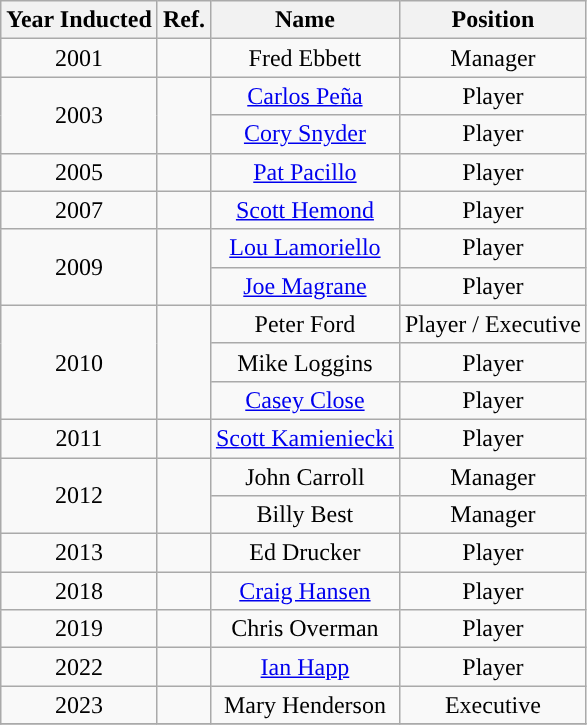<table class="wikitable" style="text-align:center">
<tr>
<th>Year Inducted</th>
<th>Ref.</th>
<th>Name</th>
<th>Position</th>
</tr>
<tr>
<td>2001</td>
<td></td>
<td>Fred Ebbett</td>
<td>Manager</td>
</tr>
<tr>
<td rowspan="2">2003</td>
<td rowspan="2"></td>
<td><a href='#'>Carlos Peña</a></td>
<td>Player</td>
</tr>
<tr>
<td><a href='#'>Cory Snyder</a></td>
<td>Player</td>
</tr>
<tr>
<td>2005</td>
<td></td>
<td><a href='#'>Pat Pacillo</a></td>
<td>Player</td>
</tr>
<tr>
<td>2007</td>
<td></td>
<td><a href='#'>Scott Hemond</a></td>
<td>Player</td>
</tr>
<tr>
<td rowspan="2">2009</td>
<td rowspan="2"></td>
<td><a href='#'>Lou Lamoriello</a></td>
<td>Player</td>
</tr>
<tr>
<td><a href='#'>Joe Magrane</a></td>
<td>Player</td>
</tr>
<tr>
<td rowspan="3">2010</td>
<td rowspan="3"></td>
<td>Peter Ford</td>
<td>Player / Executive</td>
</tr>
<tr>
<td>Mike Loggins</td>
<td>Player</td>
</tr>
<tr>
<td><a href='#'>Casey Close</a></td>
<td>Player</td>
</tr>
<tr>
<td>2011</td>
<td></td>
<td><a href='#'>Scott Kamieniecki</a></td>
<td>Player</td>
</tr>
<tr>
<td rowspan="2">2012</td>
<td rowspan="2"></td>
<td>John Carroll</td>
<td>Manager</td>
</tr>
<tr>
<td>Billy Best</td>
<td>Manager</td>
</tr>
<tr>
<td>2013</td>
<td></td>
<td>Ed Drucker</td>
<td>Player</td>
</tr>
<tr>
<td>2018</td>
<td></td>
<td><a href='#'>Craig Hansen</a></td>
<td>Player</td>
</tr>
<tr>
<td>2019</td>
<td></td>
<td>Chris Overman</td>
<td>Player</td>
</tr>
<tr>
<td>2022</td>
<td></td>
<td><a href='#'>Ian Happ</a></td>
<td>Player</td>
</tr>
<tr>
<td>2023</td>
<td></td>
<td>Mary Henderson</td>
<td>Executive</td>
</tr>
<tr>
</tr>
</table>
